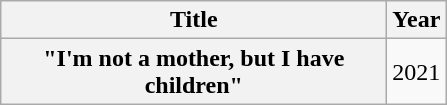<table class="wikitable plainrowheaders" style="text-align:center;">
<tr>
<th scope="col" style="width:250px;">Title</th>
<th scope="col">Year</th>
</tr>
<tr>
<th scope="row">"I'm not a mother, but I have children"</th>
<td>2021</td>
</tr>
</table>
